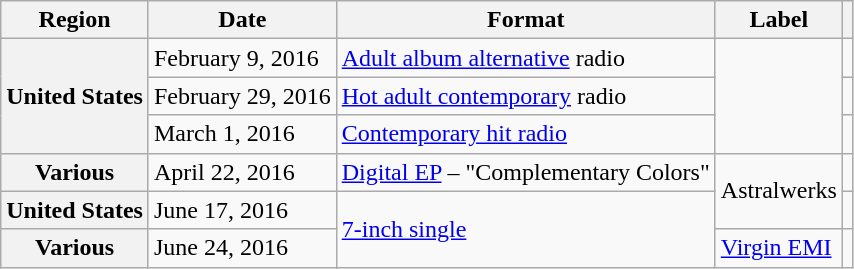<table class="wikitable plainrowheaders">
<tr>
<th scope="col">Region</th>
<th scope="col">Date</th>
<th scope="col">Format</th>
<th scope="col">Label</th>
<th scope="col"></th>
</tr>
<tr>
<th scope="row" rowspan="3">United States</th>
<td>February 9, 2016</td>
<td><a href='#'>Adult album alternative</a> radio</td>
<td rowspan="3"></td>
<td align="center"></td>
</tr>
<tr>
<td>February 29, 2016</td>
<td><a href='#'>Hot adult contemporary</a> radio</td>
<td align="center"></td>
</tr>
<tr>
<td>March 1, 2016</td>
<td><a href='#'>Contemporary hit radio</a></td>
<td align="center"></td>
</tr>
<tr>
<th scope="row">Various</th>
<td>April 22, 2016</td>
<td><a href='#'>Digital EP</a> – "Complementary Colors"</td>
<td rowspan="2">Astralwerks</td>
<td align="center"></td>
</tr>
<tr>
<th scope="row">United States</th>
<td>June 17, 2016</td>
<td rowspan="2"><a href='#'>7-inch single</a></td>
<td align="center"></td>
</tr>
<tr>
<th scope="row">Various</th>
<td>June 24, 2016</td>
<td><a href='#'>Virgin EMI</a></td>
<td align="center"></td>
</tr>
</table>
